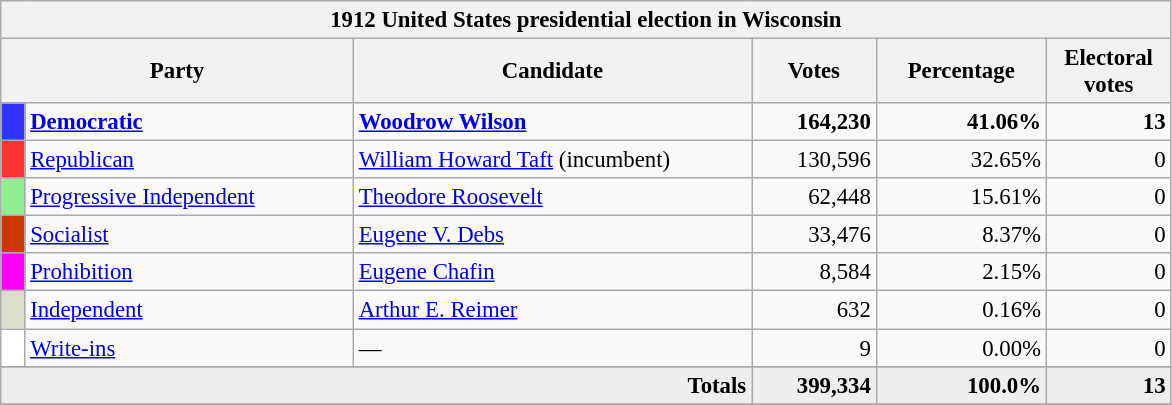<table class="wikitable nowrap" style="font-size: 95%;">
<tr>
<th colspan="6">1912 United States presidential election in Wisconsin</th>
</tr>
<tr>
<th colspan="2" style="width: 15em">Party</th>
<th style="width: 17em">Candidate</th>
<th style="width: 5em">Votes</th>
<th style="width: 7em">Percentage</th>
<th style="width: 5em">Electoral votes</th>
</tr>
<tr>
<th style="background-color:#3333FF; width: 3px"></th>
<td style="width: 130px"><strong><a href='#'>Democratic</a></strong></td>
<td><strong><a href='#'>Woodrow Wilson</a></strong></td>
<td align="right"><strong>164,230</strong></td>
<td align="right"><strong>41.06%</strong></td>
<td align="right"><strong>13</strong></td>
</tr>
<tr>
<th style="background-color:#FF3333; width: 3px"></th>
<td style="width: 130px"><a href='#'>Republican</a></td>
<td><a href='#'>William Howard Taft</a> (incumbent)</td>
<td align="right">130,596</td>
<td align="right">32.65%</td>
<td align="right">0</td>
</tr>
<tr>
<th style="background-color:#90EE90; width: 3px"></th>
<td style="width: 130px"><a href='#'>Progressive Independent</a></td>
<td><a href='#'>Theodore Roosevelt</a></td>
<td align="right">62,448</td>
<td align="right">15.61%</td>
<td align="right">0</td>
</tr>
<tr>
<th style="background-color:#CD3700; width: 3px"></th>
<td style="width: 130px"><a href='#'>Socialist</a></td>
<td><a href='#'>Eugene V. Debs</a></td>
<td align="right">33,476</td>
<td align="right">8.37%</td>
<td align="right">0</td>
</tr>
<tr>
<th style="background-color:#FF00FF; width: 3px"></th>
<td style="width: 130px"><a href='#'>Prohibition</a></td>
<td><a href='#'>Eugene Chafin</a></td>
<td align="right">8,584</td>
<td align="right">2.15%</td>
<td align="right">0</td>
</tr>
<tr>
<th style="background-color:#DDDDCC; width: 3px"></th>
<td style="width: 130px"><a href='#'>Independent</a></td>
<td><a href='#'>Arthur E. Reimer</a></td>
<td align="right">632</td>
<td align="right">0.16%</td>
<td align="right">0</td>
</tr>
<tr>
<th style="background-color:#FFFFFF; width: 3px"></th>
<td style="width: 130px"><a href='#'>Write-ins</a></td>
<td>—</td>
<td align="right">9</td>
<td align="right">0.00%</td>
<td align="right">0</td>
</tr>
<tr>
</tr>
<tr bgcolor="#EEEEEE">
<td colspan="3" align="right"><strong>Totals</strong></td>
<td align="right"><strong>399,334</strong></td>
<td align="right"><strong>100.0%</strong></td>
<td align="right"><strong>13</strong></td>
</tr>
<tr>
</tr>
</table>
